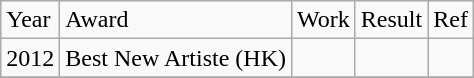<table class="wikitable">
<tr>
<td>Year</td>
<td>Award</td>
<td>Work</td>
<td>Result</td>
<td>Ref</td>
</tr>
<tr>
<td>2012</td>
<td>Best New Artiste (HK)</td>
<td></td>
<td></td>
<td></td>
</tr>
<tr>
</tr>
</table>
